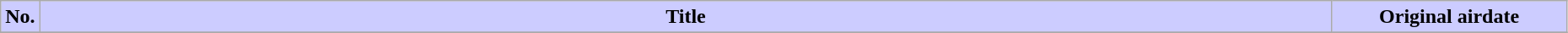<table class="wikitable" width="98%">
<tr>
<th style="background: #CCF" width="2%">No.</th>
<th style="background: #CCF">Title</th>
<th style="background: #CCF" width="15%">Original airdate</th>
</tr>
<tr>
</tr>
</table>
